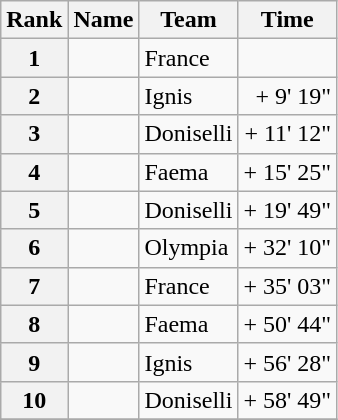<table class="wikitable">
<tr>
<th>Rank</th>
<th>Name</th>
<th>Team</th>
<th>Time</th>
</tr>
<tr>
<th style="text-align:center">1</th>
<td></td>
<td>France</td>
<td align="right"></td>
</tr>
<tr>
<th style="text-align:center">2</th>
<td></td>
<td>Ignis</td>
<td align="right">+ 9' 19"</td>
</tr>
<tr>
<th style="text-align:center">3</th>
<td></td>
<td>Doniselli</td>
<td align="right">+ 11' 12"</td>
</tr>
<tr>
<th style="text-align:center">4</th>
<td></td>
<td>Faema</td>
<td align="right">+ 15' 25"</td>
</tr>
<tr>
<th style="text-align:center">5</th>
<td></td>
<td>Doniselli</td>
<td align="right">+ 19' 49"</td>
</tr>
<tr>
<th style="text-align:center">6</th>
<td></td>
<td>Olympia</td>
<td align="right">+ 32' 10"</td>
</tr>
<tr>
<th style="text-align:center">7</th>
<td></td>
<td>France</td>
<td align="right">+ 35' 03"</td>
</tr>
<tr>
<th style="text-align:center">8</th>
<td></td>
<td>Faema</td>
<td align="right">+ 50' 44"</td>
</tr>
<tr>
<th style="text-align:center">9</th>
<td></td>
<td>Ignis</td>
<td align="right">+ 56' 28"</td>
</tr>
<tr>
<th style="text-align:center">10</th>
<td></td>
<td>Doniselli</td>
<td align="right">+ 58' 49"</td>
</tr>
<tr>
</tr>
</table>
